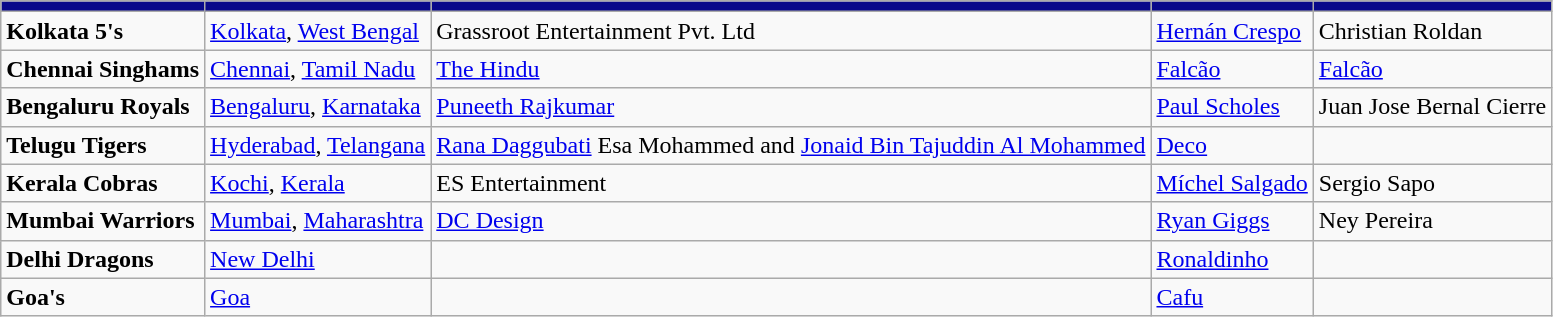<table class="wikitable" style="text-align:left">
<tr>
<th style="background:#08088A"></th>
<th style="background:#08088A"></th>
<th style="background:#08088A"></th>
<th style="background:#08088A"></th>
<th style="background:#08088A"></th>
</tr>
<tr>
<td><strong>Kolkata 5's </strong></td>
<td><a href='#'>Kolkata</a>, <a href='#'>West Bengal</a></td>
<td>Grassroot Entertainment Pvt. Ltd</td>
<td> <a href='#'>Hernán Crespo</a></td>
<td>Christian Roldan</td>
</tr>
<tr>
<td><strong>Chennai Singhams</strong></td>
<td><a href='#'>Chennai</a>, <a href='#'>Tamil Nadu</a></td>
<td><a href='#'>The Hindu</a></td>
<td> <a href='#'>Falcão</a></td>
<td><a href='#'>Falcão</a></td>
</tr>
<tr>
<td><strong>Bengaluru Royals</strong></td>
<td><a href='#'>Bengaluru</a>, <a href='#'>Karnataka</a></td>
<td><a href='#'>Puneeth Rajkumar</a></td>
<td> <a href='#'>Paul Scholes</a></td>
<td>Juan Jose Bernal Cierre</td>
</tr>
<tr>
<td><strong>Telugu Tigers</strong></td>
<td><a href='#'>Hyderabad</a>, <a href='#'>Telangana</a></td>
<td><a href='#'>Rana Daggubati</a> Esa Mohammed and <a href='#'>Jonaid Bin Tajuddin Al Mohammed</a></td>
<td> <a href='#'>Deco</a></td>
<td></td>
</tr>
<tr>
<td><strong>Kerala Cobras</strong></td>
<td><a href='#'>Kochi</a>, <a href='#'>Kerala</a></td>
<td>ES Entertainment</td>
<td> <a href='#'>Míchel Salgado</a></td>
<td>Sergio Sapo</td>
</tr>
<tr>
<td><strong>Mumbai Warriors</strong></td>
<td><a href='#'>Mumbai</a>, <a href='#'>Maharashtra</a></td>
<td><a href='#'>DC Design</a></td>
<td> <a href='#'>Ryan Giggs</a></td>
<td>Ney Pereira</td>
</tr>
<tr>
<td><strong>Delhi Dragons</strong></td>
<td><a href='#'>New Delhi</a></td>
<td></td>
<td> <a href='#'>Ronaldinho</a></td>
<td></td>
</tr>
<tr>
<td><strong>Goa's </strong></td>
<td><a href='#'>Goa</a></td>
<td></td>
<td> <a href='#'>Cafu</a></td>
<td></td>
</tr>
</table>
